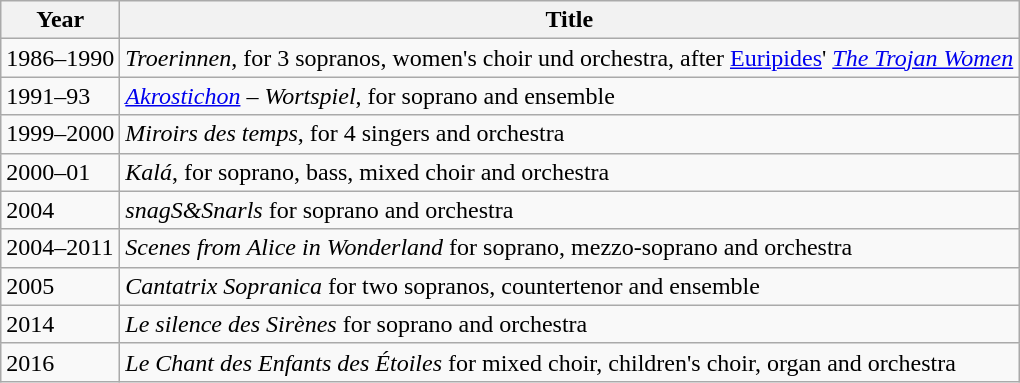<table class="wikitable">
<tr>
<th>Year</th>
<th>Title</th>
</tr>
<tr>
<td>1986–1990</td>
<td><em>Troerinnen</em>, for 3 sopranos, women's choir und orchestra, after <a href='#'>Euripides</a>' <em><a href='#'>The Trojan Women</a></em></td>
</tr>
<tr>
<td>1991–93</td>
<td><em><a href='#'>Akrostichon</a> – Wortspiel</em>, for soprano and ensemble</td>
</tr>
<tr>
<td>1999–2000</td>
<td><em>Miroirs des temps</em>, for 4 singers and orchestra</td>
</tr>
<tr>
<td>2000–01</td>
<td><em>Kalá</em>, for soprano, bass, mixed choir and orchestra</td>
</tr>
<tr>
<td>2004</td>
<td><em>snagS&Snarls</em> for soprano and orchestra</td>
</tr>
<tr>
<td>2004–2011</td>
<td><em>Scenes from Alice in Wonderland</em> for soprano, mezzo-soprano and orchestra</td>
</tr>
<tr>
<td>2005</td>
<td><em>Cantatrix Sopranica</em> for two sopranos, countertenor and ensemble</td>
</tr>
<tr>
<td>2014</td>
<td><em>Le silence des Sirènes</em> for soprano and orchestra</td>
</tr>
<tr>
<td>2016</td>
<td><em>Le Chant des Enfants des Étoiles</em> for mixed choir, children's choir, organ and orchestra</td>
</tr>
</table>
